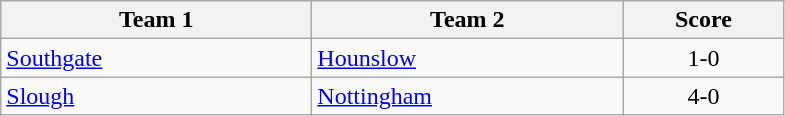<table class="wikitable" style="font-size: 100%">
<tr>
<th width=200>Team 1</th>
<th width=200>Team 2</th>
<th width=100>Score</th>
</tr>
<tr>
<td><a href='#'>Southgate</a></td>
<td><a href='#'>Hounslow</a></td>
<td align=center>1-0</td>
</tr>
<tr>
<td><a href='#'>Slough</a></td>
<td><a href='#'>Nottingham</a></td>
<td align=center>4-0</td>
</tr>
</table>
